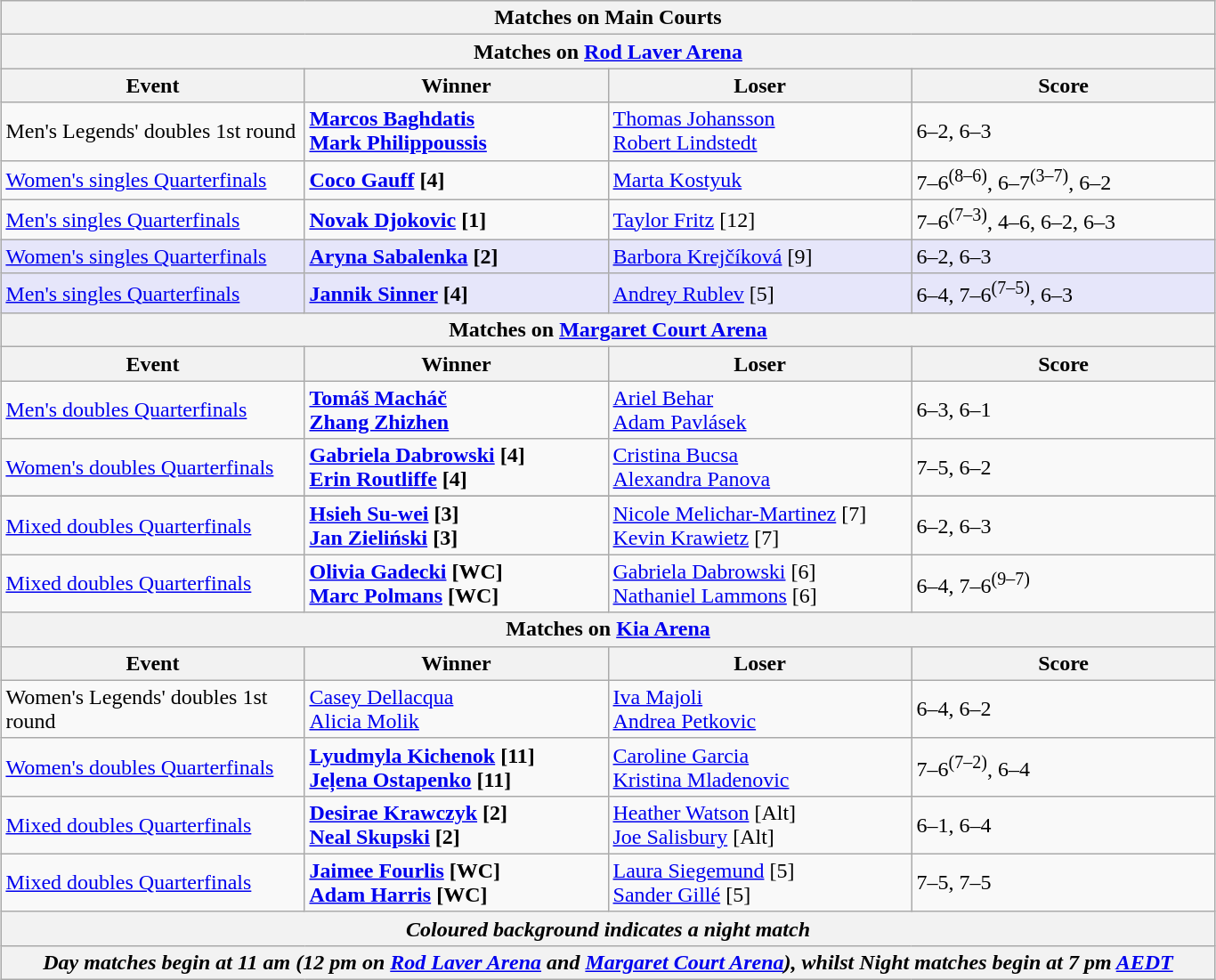<table class="wikitable collapsible uncollapsed" style="margin:auto;">
<tr>
<th colspan=4><strong>Matches on Main Courts</strong></th>
</tr>
<tr>
<th colspan=4><strong>Matches on <a href='#'>Rod Laver Arena</a></strong></th>
</tr>
<tr>
<th style="width:220px;">Event</th>
<th style="width:220px;">Winner</th>
<th style="width:220px;">Loser</th>
<th style="width:220px;">Score</th>
</tr>
<tr>
<td>Men's Legends' doubles 1st round</td>
<td><strong> <a href='#'>Marcos Baghdatis</a> <br>  <a href='#'>Mark Philippoussis</a></strong></td>
<td> <a href='#'>Thomas Johansson</a> <br>  <a href='#'>Robert Lindstedt</a></td>
<td>6–2, 6–3</td>
</tr>
<tr>
<td><a href='#'>Women's singles Quarterfinals</a></td>
<td><strong> <a href='#'>Coco Gauff</a> [4]</strong></td>
<td> <a href='#'>Marta Kostyuk</a></td>
<td>7–6<sup>(8–6)</sup>, 6–7<sup>(3–7)</sup>, 6–2</td>
</tr>
<tr>
<td><a href='#'>Men's singles Quarterfinals</a></td>
<td><strong> <a href='#'>Novak Djokovic</a> [1]</strong></td>
<td> <a href='#'>Taylor Fritz</a> [12]</td>
<td>7–6<sup>(7–3)</sup>, 4–6, 6–2, 6–3</td>
</tr>
<tr bgcolor=lavender>
<td><a href='#'>Women's singles Quarterfinals</a></td>
<td><strong> <a href='#'>Aryna Sabalenka</a> [2]</strong></td>
<td> <a href='#'>Barbora Krejčíková</a> [9]</td>
<td>6–2, 6–3</td>
</tr>
<tr bgcolor=lavender>
<td><a href='#'>Men's singles Quarterfinals</a></td>
<td><strong> <a href='#'>Jannik Sinner</a> [4]</strong></td>
<td> <a href='#'>Andrey Rublev</a> [5]</td>
<td>6–4, 7–6<sup>(7–5)</sup>, 6–3</td>
</tr>
<tr>
<th colspan=4><strong>Matches on <a href='#'>Margaret Court Arena</a></strong></th>
</tr>
<tr>
<th style="width:220px;">Event</th>
<th style="width:220px;">Winner</th>
<th style="width:220px;">Loser</th>
<th style="width:220px;">Score</th>
</tr>
<tr>
<td><a href='#'>Men's doubles Quarterfinals</a></td>
<td><strong> <a href='#'>Tomáš Macháč</a> <br>  <a href='#'>Zhang Zhizhen</a></strong></td>
<td> <a href='#'>Ariel Behar</a> <br>  <a href='#'>Adam Pavlásek</a></td>
<td>6–3, 6–1</td>
</tr>
<tr>
<td><a href='#'>Women's doubles Quarterfinals</a></td>
<td><strong> <a href='#'>Gabriela Dabrowski</a> [4] <br>  <a href='#'>Erin Routliffe</a> [4]</strong></td>
<td> <a href='#'>Cristina Bucsa</a> <br>  <a href='#'>Alexandra Panova</a></td>
<td>7–5, 6–2</td>
</tr>
<tr>
</tr>
<tr>
<td><a href='#'>Mixed doubles Quarterfinals</a></td>
<td><strong> <a href='#'>Hsieh Su-wei</a> [3] <br>  <a href='#'>Jan Zieliński</a> [3]</strong></td>
<td> <a href='#'>Nicole Melichar-Martinez</a> [7] <br>  <a href='#'>Kevin Krawietz</a> [7]</td>
<td>6–2, 6–3</td>
</tr>
<tr>
<td><a href='#'>Mixed doubles Quarterfinals</a></td>
<td><strong> <a href='#'>Olivia Gadecki</a> [WC] <br>  <a href='#'>Marc Polmans</a> [WC]</strong></td>
<td> <a href='#'>Gabriela Dabrowski</a> [6] <br>  <a href='#'>Nathaniel Lammons</a> [6]</td>
<td>6–4, 7–6<sup>(9–7)</sup></td>
</tr>
<tr>
<th colspan=4><strong>Matches on <a href='#'>Kia Arena</a></strong></th>
</tr>
<tr>
<th style="width:220px;">Event</th>
<th style="width:220px;">Winner</th>
<th style="width:220px;">Loser</th>
<th style="width:220px;">Score</th>
</tr>
<tr>
<td>Women's Legends' doubles 1st round</td>
<td> <a href='#'>Casey Dellacqua</a> <br>  <a href='#'>Alicia Molik</a></td>
<td> <a href='#'>Iva Majoli</a>  <br>  <a href='#'>Andrea Petkovic</a></td>
<td>6–4, 6–2</td>
</tr>
<tr>
<td><a href='#'>Women's doubles Quarterfinals</a></td>
<td><strong> <a href='#'>Lyudmyla Kichenok</a> [11] <br>  <a href='#'>Jeļena Ostapenko</a> [11]</strong></td>
<td> <a href='#'>Caroline Garcia</a> <br>  <a href='#'>Kristina Mladenovic</a></td>
<td>7–6<sup>(7–2)</sup>, 6–4</td>
</tr>
<tr>
<td><a href='#'>Mixed doubles Quarterfinals</a></td>
<td><strong> <a href='#'>Desirae Krawczyk</a> [2] <br>  <a href='#'>Neal Skupski</a> [2]</strong></td>
<td> <a href='#'>Heather Watson</a> [Alt] <br>  <a href='#'>Joe Salisbury</a> [Alt]</td>
<td>6–1, 6–4</td>
</tr>
<tr>
<td><a href='#'>Mixed doubles Quarterfinals</a></td>
<td><strong> <a href='#'>Jaimee Fourlis</a> [WC] <br>  <a href='#'>Adam Harris</a> [WC]</strong></td>
<td> <a href='#'>Laura Siegemund</a> [5] <br>  <a href='#'>Sander Gillé</a> [5]</td>
<td>7–5, 7–5</td>
</tr>
<tr>
<th colspan=4><em>Coloured background indicates a night match</em></th>
</tr>
<tr>
<th colspan=4><em>Day matches begin at 11 am (12 pm on <a href='#'>Rod Laver Arena</a> and <a href='#'>Margaret Court Arena</a>), whilst Night matches begin at 7 pm <a href='#'>AEDT</a></em></th>
</tr>
</table>
